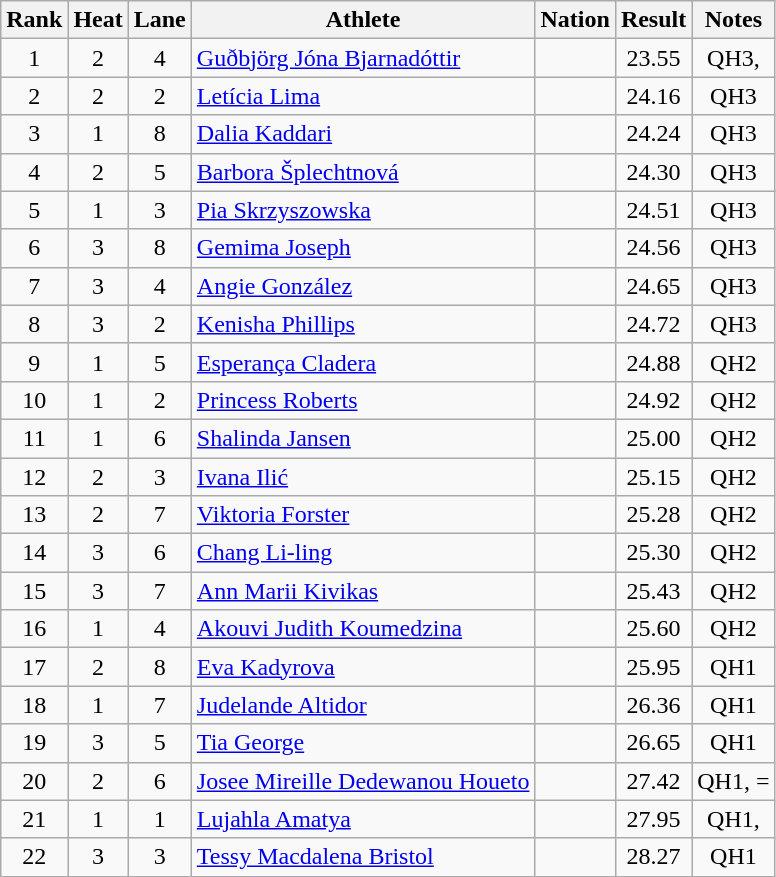<table class="wikitable sortable" style="text-align:center">
<tr>
<th>Rank</th>
<th>Heat</th>
<th>Lane</th>
<th>Athlete</th>
<th>Nation</th>
<th>Result</th>
<th>Notes</th>
</tr>
<tr>
<td>1</td>
<td>2</td>
<td>4</td>
<td align=left><a href='#'>Guðbjörg Jóna Bjarnadóttir</a></td>
<td align=left></td>
<td>23.55</td>
<td>QH3, </td>
</tr>
<tr>
<td>2</td>
<td>2</td>
<td>2</td>
<td align=left><a href='#'>Letícia Lima</a></td>
<td align=left></td>
<td>24.16</td>
<td>QH3</td>
</tr>
<tr>
<td>3</td>
<td>1</td>
<td>8</td>
<td align=left><a href='#'>Dalia Kaddari</a></td>
<td align=left></td>
<td>24.24</td>
<td>QH3</td>
</tr>
<tr>
<td>4</td>
<td>2</td>
<td>5</td>
<td align=left><a href='#'>Barbora Šplechtnová</a></td>
<td align=left></td>
<td>24.30</td>
<td>QH3</td>
</tr>
<tr>
<td>5</td>
<td>1</td>
<td>3</td>
<td align=left><a href='#'>Pia Skrzyszowska</a></td>
<td align=left></td>
<td>24.51</td>
<td>QH3</td>
</tr>
<tr>
<td>6</td>
<td>3</td>
<td>8</td>
<td align=left><a href='#'>Gemima Joseph</a></td>
<td align=left></td>
<td>24.56</td>
<td>QH3</td>
</tr>
<tr>
<td>7</td>
<td>3</td>
<td>4</td>
<td align=left><a href='#'>Angie González</a></td>
<td align=left></td>
<td>24.65</td>
<td>QH3</td>
</tr>
<tr>
<td>8</td>
<td>3</td>
<td>2</td>
<td align=left><a href='#'>Kenisha Phillips</a></td>
<td align=left></td>
<td>24.72</td>
<td>QH3</td>
</tr>
<tr>
<td>9</td>
<td>1</td>
<td>5</td>
<td align=left><a href='#'>Esperança Cladera</a></td>
<td align=left></td>
<td>24.88</td>
<td>QH2</td>
</tr>
<tr>
<td>10</td>
<td>1</td>
<td>2</td>
<td align=left><a href='#'>Princess Roberts</a></td>
<td align=left></td>
<td>24.92</td>
<td>QH2</td>
</tr>
<tr>
<td>11</td>
<td>1</td>
<td>6</td>
<td align=left><a href='#'>Shalinda Jansen</a></td>
<td align=left></td>
<td>25.00</td>
<td>QH2</td>
</tr>
<tr>
<td>12</td>
<td>2</td>
<td>3</td>
<td align=left><a href='#'>Ivana Ilić</a></td>
<td align=left></td>
<td>25.15</td>
<td>QH2</td>
</tr>
<tr>
<td>13</td>
<td>2</td>
<td>7</td>
<td align=left><a href='#'>Viktoria Forster</a></td>
<td align=left></td>
<td>25.28</td>
<td>QH2</td>
</tr>
<tr>
<td>14</td>
<td>3</td>
<td>6</td>
<td align=left><a href='#'>Chang Li-ling</a></td>
<td align=left></td>
<td>25.30</td>
<td>QH2</td>
</tr>
<tr>
<td>15</td>
<td>3</td>
<td>7</td>
<td align=left><a href='#'>Ann Marii Kivikas</a></td>
<td align=left></td>
<td>25.43</td>
<td>QH2</td>
</tr>
<tr>
<td>16</td>
<td>1</td>
<td>4</td>
<td align=left><a href='#'>Akouvi Judith Koumedzina</a></td>
<td align=left></td>
<td>25.60</td>
<td>QH2</td>
</tr>
<tr>
<td>17</td>
<td>2</td>
<td>8</td>
<td align=left><a href='#'>Eva Kadyrova</a></td>
<td align=left></td>
<td>25.95</td>
<td>QH1</td>
</tr>
<tr>
<td>18</td>
<td>1</td>
<td>7</td>
<td align=left><a href='#'>Judelande Altidor</a></td>
<td align=left></td>
<td>26.36</td>
<td>QH1</td>
</tr>
<tr>
<td>19</td>
<td>3</td>
<td>5</td>
<td align=left><a href='#'>Tia George</a></td>
<td align=left></td>
<td>26.65</td>
<td>QH1</td>
</tr>
<tr>
<td>20</td>
<td>2</td>
<td>6</td>
<td align=left><a href='#'>Josee Mireille Dedewanou Houeto</a></td>
<td align=left></td>
<td>27.42</td>
<td>QH1, =</td>
</tr>
<tr>
<td>21</td>
<td>1</td>
<td>1</td>
<td align=left><a href='#'>Lujahla Amatya</a></td>
<td align=left></td>
<td>27.95</td>
<td>QH1, </td>
</tr>
<tr>
<td>22</td>
<td>3</td>
<td>3</td>
<td align=left><a href='#'>Tessy Macdalena Bristol</a></td>
<td align=left></td>
<td>28.27</td>
<td>QH1</td>
</tr>
</table>
